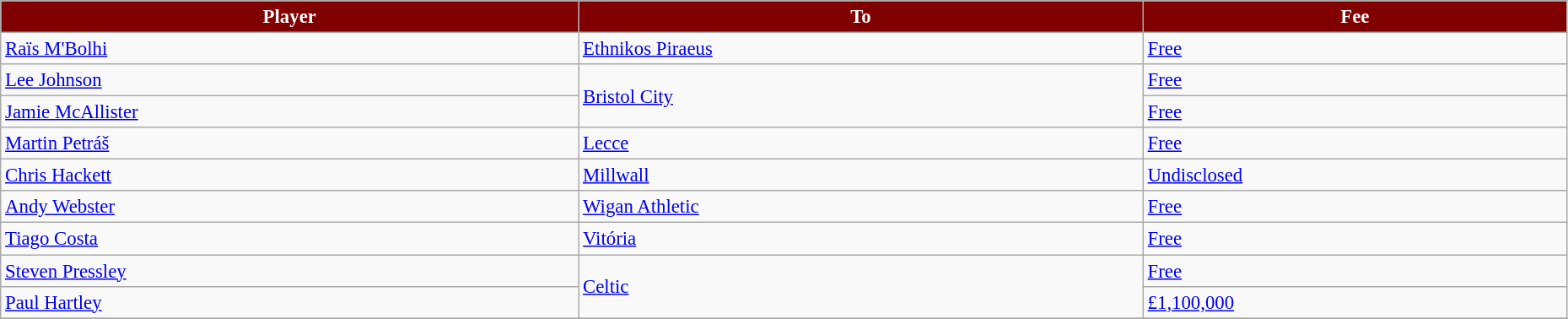<table class="wikitable" style="text-align:left; font-size:95%;width:98%;">
<tr>
<th style="background:maroon; color:white;">Player</th>
<th style="background:maroon; color:white;">To</th>
<th style="background:maroon; color:white;">Fee</th>
</tr>
<tr>
<td> <a href='#'>Raïs M'Bolhi</a></td>
<td> <a href='#'>Ethnikos Piraeus</a></td>
<td><a href='#'>Free</a></td>
</tr>
<tr>
<td> <a href='#'>Lee Johnson</a></td>
<td rowspan=2> <a href='#'>Bristol City</a></td>
<td><a href='#'>Free</a></td>
</tr>
<tr>
<td> <a href='#'>Jamie McAllister</a></td>
<td><a href='#'>Free</a></td>
</tr>
<tr>
<td> <a href='#'>Martin Petráš</a></td>
<td> <a href='#'>Lecce</a></td>
<td><a href='#'>Free</a></td>
</tr>
<tr>
<td> <a href='#'>Chris Hackett</a></td>
<td> <a href='#'>Millwall</a></td>
<td><a href='#'>Undisclosed</a></td>
</tr>
<tr>
<td> <a href='#'>Andy Webster</a></td>
<td> <a href='#'>Wigan Athletic</a></td>
<td><a href='#'>Free</a></td>
</tr>
<tr>
<td> <a href='#'>Tiago Costa</a></td>
<td> <a href='#'>Vitória</a></td>
<td><a href='#'>Free</a></td>
</tr>
<tr>
<td> <a href='#'>Steven Pressley</a></td>
<td rowspan=2> <a href='#'>Celtic</a></td>
<td><a href='#'>Free</a></td>
</tr>
<tr>
<td> <a href='#'>Paul Hartley</a></td>
<td><a href='#'>£1,100,000</a></td>
</tr>
<tr>
</tr>
</table>
